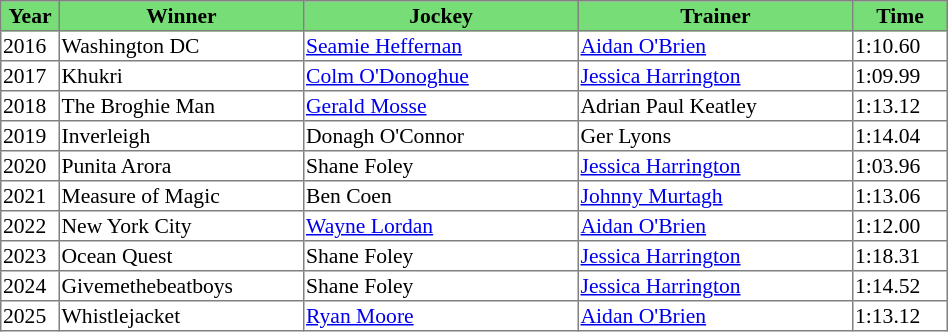<table class = "sortable" | border="1" style="border-collapse: collapse; font-size:90%">
<tr bgcolor="#77dd77" align="center">
<th style="width:36px"><strong>Year</strong></th>
<th style="width:160px"><strong>Winner</strong></th>
<th style="width:180px"><strong>Jockey</strong></th>
<th style="width:180px"><strong>Trainer</strong></th>
<th style="width:60px"><strong>Time</strong></th>
</tr>
<tr>
<td>2016</td>
<td>Washington DC</td>
<td><a href='#'>Seamie Heffernan</a></td>
<td><a href='#'>Aidan O'Brien</a></td>
<td>1:10.60</td>
</tr>
<tr>
<td>2017</td>
<td>Khukri</td>
<td><a href='#'>Colm O'Donoghue</a></td>
<td><a href='#'>Jessica Harrington</a></td>
<td>1:09.99</td>
</tr>
<tr>
<td>2018</td>
<td>The Broghie Man</td>
<td><a href='#'>Gerald Mosse</a></td>
<td>Adrian Paul Keatley</td>
<td>1:13.12</td>
</tr>
<tr>
<td>2019</td>
<td>Inverleigh</td>
<td>Donagh O'Connor</td>
<td>Ger Lyons</td>
<td>1:14.04</td>
</tr>
<tr>
<td>2020</td>
<td>Punita Arora</td>
<td>Shane Foley</td>
<td><a href='#'>Jessica Harrington</a></td>
<td>1:03.96</td>
</tr>
<tr>
<td>2021</td>
<td>Measure of Magic</td>
<td>Ben Coen</td>
<td><a href='#'>Johnny Murtagh</a></td>
<td>1:13.06</td>
</tr>
<tr>
<td>2022</td>
<td>New York City</td>
<td><a href='#'>Wayne Lordan</a></td>
<td><a href='#'>Aidan O'Brien</a></td>
<td>1:12.00</td>
</tr>
<tr>
<td>2023</td>
<td>Ocean Quest</td>
<td>Shane Foley</td>
<td><a href='#'>Jessica Harrington</a></td>
<td>1:18.31</td>
</tr>
<tr>
<td>2024</td>
<td>Givemethebeatboys</td>
<td>Shane Foley</td>
<td><a href='#'>Jessica Harrington</a></td>
<td>1:14.52</td>
</tr>
<tr>
<td>2025</td>
<td>Whistlejacket</td>
<td><a href='#'>Ryan Moore</a></td>
<td><a href='#'>Aidan O'Brien</a></td>
<td>1:13.12</td>
</tr>
</table>
